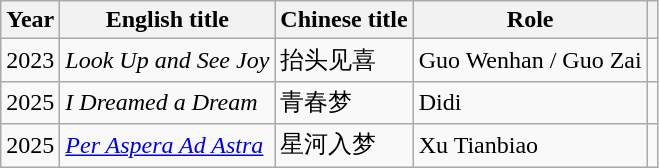<table class="wikitable">
<tr>
<th width=10>Year</th>
<th>English title</th>
<th>Chinese title</th>
<th>Role</th>
<th></th>
</tr>
<tr>
<td>2023</td>
<td><em>Look Up and See Joy</em></td>
<td>抬头见喜</td>
<td>Guo Wenhan / Guo Zai</td>
<td></td>
</tr>
<tr>
<td>2025</td>
<td><em>I Dreamed a Dream</em></td>
<td>青春梦</td>
<td>Didi</td>
<td></td>
</tr>
<tr>
<td>2025</td>
<td><em><a href='#'>Per Aspera Ad Astra</a></em></td>
<td>星河入梦</td>
<td>Xu Tianbiao</td>
<td></td>
</tr>
</table>
